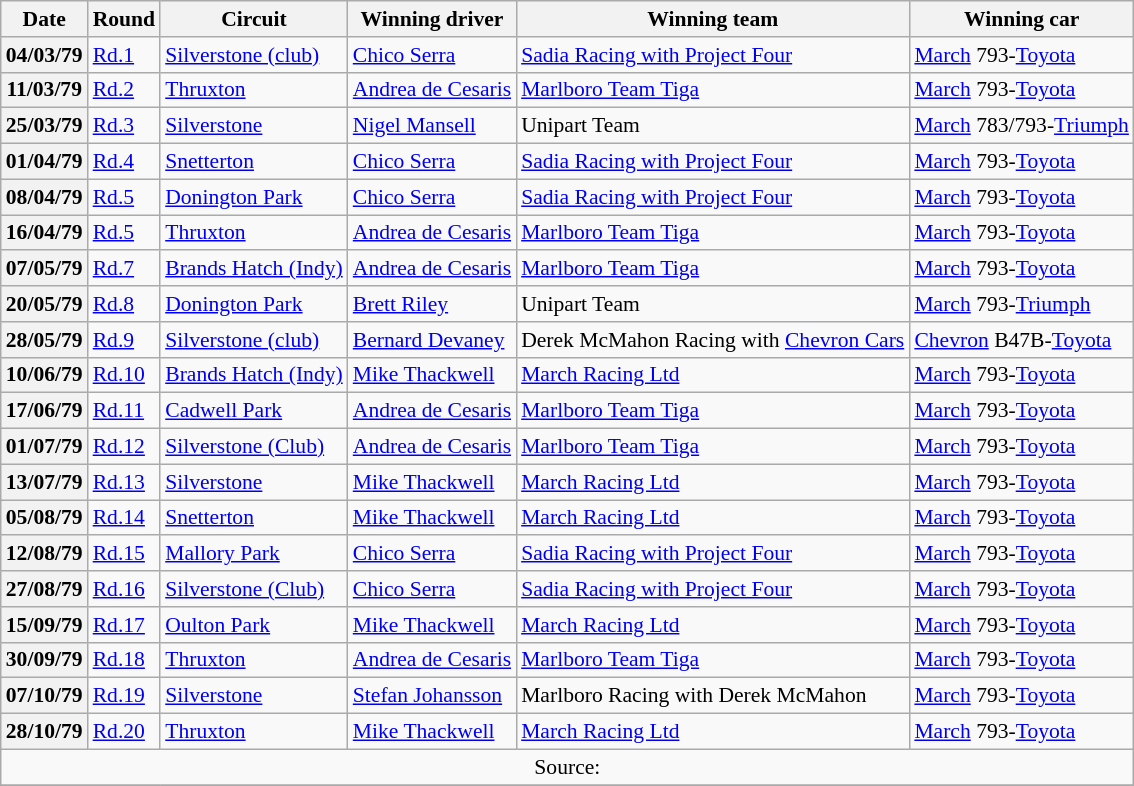<table class="wikitable" style="font-size: 90%;">
<tr>
<th>Date</th>
<th>Round</th>
<th>Circuit</th>
<th>Winning driver</th>
<th>Winning team</th>
<th>Winning car</th>
</tr>
<tr>
<th>04/03/79</th>
<td><a href='#'>Rd.1</a></td>
<td> <a href='#'>Silverstone (club)</a></td>
<td> <a href='#'>Chico Serra</a></td>
<td><a href='#'>Sadia Racing with Project Four</a></td>
<td><a href='#'>March</a> 793-<a href='#'>Toyota</a></td>
</tr>
<tr>
<th>11/03/79</th>
<td><a href='#'>Rd.2</a></td>
<td> <a href='#'>Thruxton</a></td>
<td> <a href='#'>Andrea de Cesaris</a></td>
<td><a href='#'>Marlboro Team Tiga</a></td>
<td><a href='#'>March</a> 793-<a href='#'>Toyota</a></td>
</tr>
<tr>
<th>25/03/79</th>
<td><a href='#'>Rd.3</a></td>
<td> <a href='#'>Silverstone</a></td>
<td> <a href='#'>Nigel Mansell</a></td>
<td>Unipart Team</td>
<td><a href='#'>March</a> 783/793-<a href='#'>Triumph</a></td>
</tr>
<tr>
<th>01/04/79</th>
<td><a href='#'>Rd.4</a></td>
<td> <a href='#'>Snetterton</a></td>
<td> <a href='#'>Chico Serra</a></td>
<td><a href='#'>Sadia Racing with Project Four</a></td>
<td><a href='#'>March</a> 793-<a href='#'>Toyota</a></td>
</tr>
<tr>
<th>08/04/79</th>
<td><a href='#'>Rd.5</a></td>
<td> <a href='#'>Donington Park</a></td>
<td> <a href='#'>Chico Serra</a></td>
<td><a href='#'>Sadia Racing with Project Four</a></td>
<td><a href='#'>March</a> 793-<a href='#'>Toyota</a></td>
</tr>
<tr>
<th>16/04/79</th>
<td><a href='#'>Rd.5</a></td>
<td> <a href='#'>Thruxton</a></td>
<td> <a href='#'>Andrea de Cesaris</a></td>
<td><a href='#'>Marlboro Team Tiga</a></td>
<td><a href='#'>March</a> 793-<a href='#'>Toyota</a></td>
</tr>
<tr>
<th>07/05/79</th>
<td><a href='#'>Rd.7</a></td>
<td> <a href='#'>Brands Hatch (Indy)</a></td>
<td> <a href='#'>Andrea de Cesaris</a></td>
<td><a href='#'>Marlboro Team Tiga</a></td>
<td><a href='#'>March</a> 793-<a href='#'>Toyota</a></td>
</tr>
<tr>
<th>20/05/79</th>
<td><a href='#'>Rd.8</a></td>
<td> <a href='#'>Donington Park</a></td>
<td> <a href='#'>Brett Riley</a></td>
<td>Unipart Team</td>
<td><a href='#'>March</a> 793-<a href='#'>Triumph</a></td>
</tr>
<tr>
<th>28/05/79</th>
<td><a href='#'>Rd.9</a></td>
<td> <a href='#'>Silverstone (club)</a></td>
<td> <a href='#'>Bernard Devaney</a></td>
<td>Derek McMahon Racing with <a href='#'>Chevron Cars</a></td>
<td><a href='#'>Chevron</a> B47B-<a href='#'>Toyota</a></td>
</tr>
<tr>
<th>10/06/79</th>
<td><a href='#'>Rd.10</a></td>
<td> <a href='#'>Brands Hatch (Indy)</a></td>
<td> <a href='#'>Mike Thackwell</a></td>
<td><a href='#'>March Racing Ltd</a></td>
<td><a href='#'>March</a> 793-<a href='#'>Toyota</a></td>
</tr>
<tr>
<th>17/06/79</th>
<td><a href='#'>Rd.11</a></td>
<td> <a href='#'>Cadwell Park</a></td>
<td> <a href='#'>Andrea de Cesaris</a></td>
<td><a href='#'>Marlboro Team Tiga</a></td>
<td><a href='#'>March</a> 793-<a href='#'>Toyota</a></td>
</tr>
<tr>
<th>01/07/79</th>
<td><a href='#'>Rd.12</a></td>
<td> <a href='#'>Silverstone (Club)</a></td>
<td> <a href='#'>Andrea de Cesaris</a></td>
<td><a href='#'>Marlboro Team Tiga</a></td>
<td><a href='#'>March</a> 793-<a href='#'>Toyota</a></td>
</tr>
<tr>
<th>13/07/79</th>
<td><a href='#'>Rd.13</a></td>
<td> <a href='#'>Silverstone</a></td>
<td> <a href='#'>Mike Thackwell</a></td>
<td><a href='#'>March Racing Ltd</a></td>
<td><a href='#'>March</a> 793-<a href='#'>Toyota</a></td>
</tr>
<tr>
<th>05/08/79</th>
<td><a href='#'>Rd.14</a></td>
<td> <a href='#'>Snetterton</a></td>
<td> <a href='#'>Mike Thackwell</a></td>
<td><a href='#'>March Racing Ltd</a></td>
<td><a href='#'>March</a> 793-<a href='#'>Toyota</a></td>
</tr>
<tr>
<th>12/08/79</th>
<td><a href='#'>Rd.15</a></td>
<td> <a href='#'>Mallory Park</a></td>
<td> <a href='#'>Chico Serra</a></td>
<td><a href='#'>Sadia Racing with Project Four</a></td>
<td><a href='#'>March</a> 793-<a href='#'>Toyota</a></td>
</tr>
<tr>
<th>27/08/79</th>
<td><a href='#'>Rd.16</a></td>
<td> <a href='#'>Silverstone (Club)</a></td>
<td> <a href='#'>Chico Serra</a></td>
<td><a href='#'>Sadia Racing with Project Four</a></td>
<td><a href='#'>March</a> 793-<a href='#'>Toyota</a></td>
</tr>
<tr>
<th>15/09/79</th>
<td><a href='#'>Rd.17</a></td>
<td> <a href='#'>Oulton Park</a></td>
<td> <a href='#'>Mike Thackwell</a></td>
<td><a href='#'>March Racing Ltd</a></td>
<td><a href='#'>March</a> 793-<a href='#'>Toyota</a></td>
</tr>
<tr>
<th>30/09/79</th>
<td><a href='#'>Rd.18</a></td>
<td> <a href='#'>Thruxton</a></td>
<td> <a href='#'>Andrea de Cesaris</a></td>
<td><a href='#'>Marlboro Team Tiga</a></td>
<td><a href='#'>March</a> 793-<a href='#'>Toyota</a></td>
</tr>
<tr>
<th>07/10/79</th>
<td><a href='#'>Rd.19</a></td>
<td> <a href='#'>Silverstone</a></td>
<td> <a href='#'>Stefan Johansson</a></td>
<td>Marlboro Racing with Derek McMahon</td>
<td><a href='#'>March</a> 793-<a href='#'>Toyota</a></td>
</tr>
<tr>
<th>28/10/79</th>
<td><a href='#'>Rd.20</a></td>
<td> <a href='#'>Thruxton</a></td>
<td> <a href='#'>Mike Thackwell</a></td>
<td><a href='#'>March Racing Ltd</a></td>
<td><a href='#'>March</a> 793-<a href='#'>Toyota</a></td>
</tr>
<tr>
<td colspan=6 align=center>Source:</td>
</tr>
<tr>
</tr>
</table>
